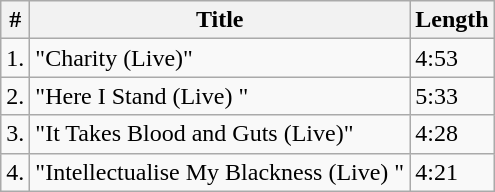<table class="wikitable">
<tr>
<th>#</th>
<th>Title</th>
<th>Length</th>
</tr>
<tr>
<td>1.</td>
<td>"Charity (Live)"</td>
<td>4:53</td>
</tr>
<tr>
<td>2.</td>
<td>"Here I Stand (Live) "</td>
<td>5:33</td>
</tr>
<tr>
<td>3.</td>
<td>"It Takes Blood and Guts (Live)"</td>
<td>4:28</td>
</tr>
<tr>
<td>4.</td>
<td>"Intellectualise My Blackness (Live) "</td>
<td>4:21</td>
</tr>
</table>
